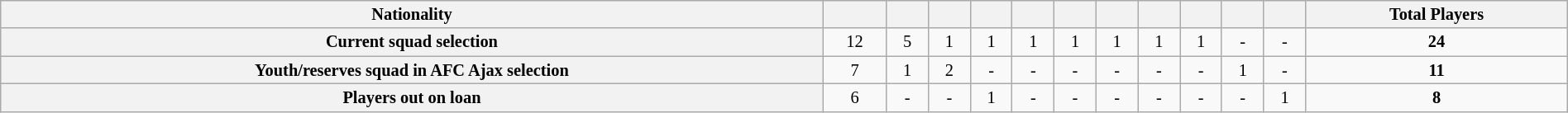<table class="wikitable" style="width:100%; font-size:85%;">
<tr valign=top>
<th align=center>Nationality</th>
<th align=center></th>
<th align=center></th>
<th align=center></th>
<th align=center></th>
<th align=center></th>
<th align=center></th>
<th align=center></th>
<th align=center></th>
<th align=center></th>
<th align=center></th>
<th align=center></th>
<th align=center><strong>Total Players</strong></th>
</tr>
<tr>
<th align=center>Current squad selection</th>
<td align=center>12</td>
<td align=center>5</td>
<td align=center>1</td>
<td align=center>1</td>
<td align=center>1</td>
<td align=center>1</td>
<td align=center>1</td>
<td align=center>1</td>
<td align=center>1</td>
<td align=center>-</td>
<td align=center>-</td>
<td align=center><strong>24</strong></td>
</tr>
<tr>
<th align=center>Youth/reserves squad in AFC Ajax selection</th>
<td align=center>7</td>
<td align=center>1</td>
<td align=center>2</td>
<td align=center>-</td>
<td align=center>-</td>
<td align=center>-</td>
<td align=center>-</td>
<td align=center>-</td>
<td align=center>-</td>
<td align=center>1</td>
<td align=center>-</td>
<td align=center><strong>11</strong></td>
</tr>
<tr>
<th align=center>Players out on loan</th>
<td align=center>6</td>
<td align=center>-</td>
<td align=center>-</td>
<td align=center>1</td>
<td align=center>-</td>
<td align=center>-</td>
<td align=center>-</td>
<td align=center>-</td>
<td align=center>-</td>
<td align=center>-</td>
<td align=center>1</td>
<td align=center><strong>8</strong></td>
</tr>
</table>
